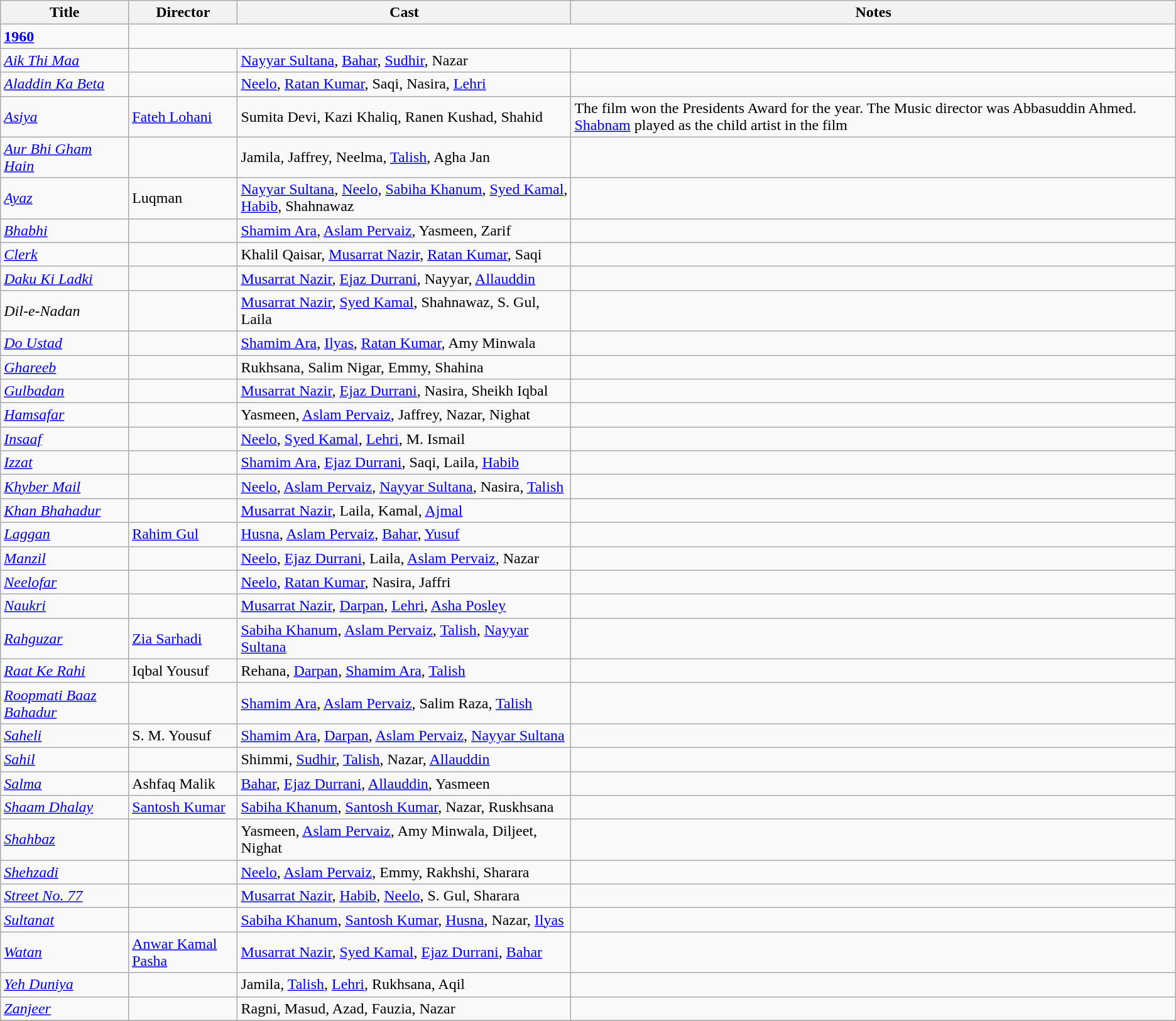<table class="wikitable">
<tr>
<th>Title</th>
<th>Director</th>
<th>Cast</th>
<th>Notes</th>
</tr>
<tr>
<td><strong><a href='#'>1960</a></strong></td>
</tr>
<tr>
<td><em><a href='#'>Aik Thi Maa</a></em></td>
<td></td>
<td><a href='#'>Nayyar Sultana</a>, <a href='#'>Bahar</a>, <a href='#'>Sudhir</a>, Nazar</td>
<td></td>
</tr>
<tr>
<td><em><a href='#'>Aladdin Ka Beta</a></em></td>
<td></td>
<td><a href='#'>Neelo</a>, <a href='#'>Ratan Kumar</a>, Saqi, Nasira, <a href='#'>Lehri</a></td>
<td></td>
</tr>
<tr>
<td><em><a href='#'>Asiya</a></em></td>
<td><a href='#'>Fateh Lohani</a></td>
<td>Sumita Devi, Kazi Khaliq, Ranen Kushad, Shahid</td>
<td>The film won the Presidents Award for the year. The Music director was Abbasuddin Ahmed. <a href='#'>Shabnam</a> played as the child artist in the film</td>
</tr>
<tr>
<td><em><a href='#'>Aur Bhi Gham Hain</a></em></td>
<td></td>
<td>Jamila, Jaffrey, Neelma, <a href='#'>Talish</a>, Agha Jan</td>
<td></td>
</tr>
<tr>
<td><em><a href='#'>Ayaz</a></em></td>
<td>Luqman</td>
<td><a href='#'>Nayyar Sultana</a>, <a href='#'>Neelo</a>, <a href='#'>Sabiha Khanum</a>, <a href='#'>Syed Kamal</a>, <a href='#'>Habib</a>, Shahnawaz</td>
<td></td>
</tr>
<tr>
<td><em><a href='#'>Bhabhi</a></em></td>
<td></td>
<td><a href='#'>Shamim Ara</a>, <a href='#'>Aslam Pervaiz</a>, Yasmeen, Zarif</td>
<td></td>
</tr>
<tr>
<td><em><a href='#'>Clerk</a></em></td>
<td></td>
<td>Khalil Qaisar, <a href='#'>Musarrat Nazir</a>, <a href='#'>Ratan Kumar</a>, Saqi</td>
<td></td>
</tr>
<tr>
<td><em><a href='#'>Daku Ki Ladki</a></em></td>
<td></td>
<td><a href='#'>Musarrat Nazir</a>, <a href='#'>Ejaz Durrani</a>, Nayyar, <a href='#'>Allauddin</a></td>
<td></td>
</tr>
<tr>
<td><em>Dil-e-Nadan</em></td>
<td></td>
<td><a href='#'>Musarrat Nazir</a>, <a href='#'>Syed Kamal</a>, Shahnawaz, S. Gul, Laila</td>
<td></td>
</tr>
<tr>
<td><em><a href='#'>Do Ustad</a></em></td>
<td></td>
<td><a href='#'>Shamim Ara</a>, <a href='#'>Ilyas</a>, <a href='#'>Ratan Kumar</a>, Amy Minwala</td>
<td></td>
</tr>
<tr>
<td><em><a href='#'>Ghareeb</a></em></td>
<td></td>
<td>Rukhsana, Salim Nigar, Emmy, Shahina</td>
<td></td>
</tr>
<tr>
<td><em><a href='#'>Gulbadan</a></em></td>
<td></td>
<td><a href='#'>Musarrat Nazir</a>, <a href='#'>Ejaz Durrani</a>, Nasira, Sheikh Iqbal</td>
<td></td>
</tr>
<tr>
<td><em><a href='#'>Hamsafar</a></em></td>
<td></td>
<td>Yasmeen, <a href='#'>Aslam Pervaiz</a>, Jaffrey, Nazar, Nighat</td>
<td></td>
</tr>
<tr>
<td><em><a href='#'>Insaaf</a></em></td>
<td></td>
<td><a href='#'>Neelo</a>, <a href='#'>Syed Kamal</a>, <a href='#'>Lehri</a>, M. Ismail</td>
<td></td>
</tr>
<tr>
<td><em><a href='#'>Izzat</a></em></td>
<td></td>
<td><a href='#'>Shamim Ara</a>, <a href='#'>Ejaz Durrani</a>, Saqi, Laila, <a href='#'>Habib</a></td>
<td></td>
</tr>
<tr>
<td><em><a href='#'>Khyber Mail</a></em></td>
<td></td>
<td><a href='#'>Neelo</a>, <a href='#'>Aslam Pervaiz</a>, <a href='#'>Nayyar Sultana</a>, Nasira, <a href='#'>Talish</a></td>
<td></td>
</tr>
<tr>
<td><em><a href='#'>Khan Bhahadur</a></em></td>
<td></td>
<td><a href='#'>Musarrat Nazir</a>, Laila, Kamal, <a href='#'>Ajmal</a></td>
<td></td>
</tr>
<tr>
<td><em><a href='#'>Laggan</a></em></td>
<td><a href='#'>Rahim Gul</a></td>
<td><a href='#'>Husna</a>, <a href='#'>Aslam Pervaiz</a>, <a href='#'>Bahar</a>, <a href='#'>Yusuf</a></td>
<td></td>
</tr>
<tr>
<td><em><a href='#'>Manzil</a></em></td>
<td></td>
<td><a href='#'>Neelo</a>, <a href='#'>Ejaz Durrani</a>, Laila, <a href='#'>Aslam Pervaiz</a>, Nazar</td>
<td></td>
</tr>
<tr>
<td><em><a href='#'>Neelofar</a></em></td>
<td></td>
<td><a href='#'>Neelo</a>, <a href='#'>Ratan Kumar</a>, Nasira, Jaffri</td>
<td></td>
</tr>
<tr>
<td><em><a href='#'>Naukri</a></em></td>
<td></td>
<td><a href='#'>Musarrat Nazir</a>, <a href='#'>Darpan</a>, <a href='#'>Lehri</a>, <a href='#'>Asha Posley</a></td>
<td></td>
</tr>
<tr>
<td><em><a href='#'>Rahguzar</a></em></td>
<td><a href='#'>Zia Sarhadi</a></td>
<td><a href='#'>Sabiha Khanum</a>, <a href='#'>Aslam Pervaiz</a>, <a href='#'>Talish</a>, <a href='#'>Nayyar Sultana</a></td>
<td></td>
</tr>
<tr>
<td><em><a href='#'>Raat Ke Rahi</a></em></td>
<td>Iqbal Yousuf</td>
<td>Rehana, <a href='#'>Darpan</a>, <a href='#'>Shamim Ara</a>, <a href='#'>Talish</a></td>
<td></td>
</tr>
<tr>
<td><em><a href='#'>Roopmati Baaz Bahadur</a></em></td>
<td></td>
<td><a href='#'>Shamim Ara</a>, <a href='#'>Aslam Pervaiz</a>, Salim Raza, <a href='#'>Talish</a></td>
<td></td>
</tr>
<tr>
<td><em><a href='#'>Saheli</a></em></td>
<td>S. M. Yousuf</td>
<td><a href='#'>Shamim Ara</a>, <a href='#'>Darpan</a>, <a href='#'>Aslam Pervaiz</a>, <a href='#'>Nayyar Sultana</a></td>
<td></td>
</tr>
<tr>
<td><em><a href='#'>Sahil</a></em></td>
<td></td>
<td>Shimmi, <a href='#'>Sudhir</a>, <a href='#'>Talish</a>, Nazar, <a href='#'>Allauddin</a></td>
<td></td>
</tr>
<tr>
<td><em><a href='#'>Salma</a></em></td>
<td>Ashfaq Malik</td>
<td><a href='#'>Bahar</a>, <a href='#'>Ejaz Durrani</a>, <a href='#'>Allauddin</a>, Yasmeen</td>
<td></td>
</tr>
<tr>
<td><em><a href='#'>Shaam Dhalay</a></em></td>
<td><a href='#'>Santosh Kumar</a></td>
<td><a href='#'>Sabiha Khanum</a>, <a href='#'>Santosh Kumar</a>, Nazar, Ruskhsana</td>
<td></td>
</tr>
<tr>
<td><em><a href='#'>Shahbaz</a></em></td>
<td></td>
<td>Yasmeen, <a href='#'>Aslam Pervaiz</a>, Amy Minwala, Diljeet, Nighat</td>
<td></td>
</tr>
<tr>
<td><em><a href='#'>Shehzadi</a></em></td>
<td></td>
<td><a href='#'>Neelo</a>, <a href='#'>Aslam Pervaiz</a>, Emmy, Rakhshi, Sharara</td>
<td></td>
</tr>
<tr>
<td><em><a href='#'>Street No. 77</a></em></td>
<td></td>
<td><a href='#'>Musarrat Nazir</a>, <a href='#'>Habib</a>, <a href='#'>Neelo</a>, S. Gul, Sharara</td>
<td></td>
</tr>
<tr>
<td><em><a href='#'>Sultanat</a></em></td>
<td></td>
<td><a href='#'>Sabiha Khanum</a>, <a href='#'>Santosh Kumar</a>, <a href='#'>Husna</a>, Nazar, <a href='#'>Ilyas</a></td>
<td></td>
</tr>
<tr>
<td><em><a href='#'>Watan</a></em></td>
<td><a href='#'>Anwar Kamal Pasha</a></td>
<td><a href='#'>Musarrat Nazir</a>, <a href='#'>Syed Kamal</a>, <a href='#'>Ejaz Durrani</a>, <a href='#'>Bahar</a></td>
<td></td>
</tr>
<tr>
<td><em><a href='#'>Yeh Duniya</a></em></td>
<td></td>
<td>Jamila, <a href='#'>Talish</a>, <a href='#'>Lehri</a>, Rukhsana, Aqil</td>
<td></td>
</tr>
<tr>
<td><em><a href='#'>Zanjeer</a></em></td>
<td></td>
<td>Ragni, Masud, Azad, Fauzia, Nazar</td>
<td></td>
</tr>
<tr>
</tr>
</table>
